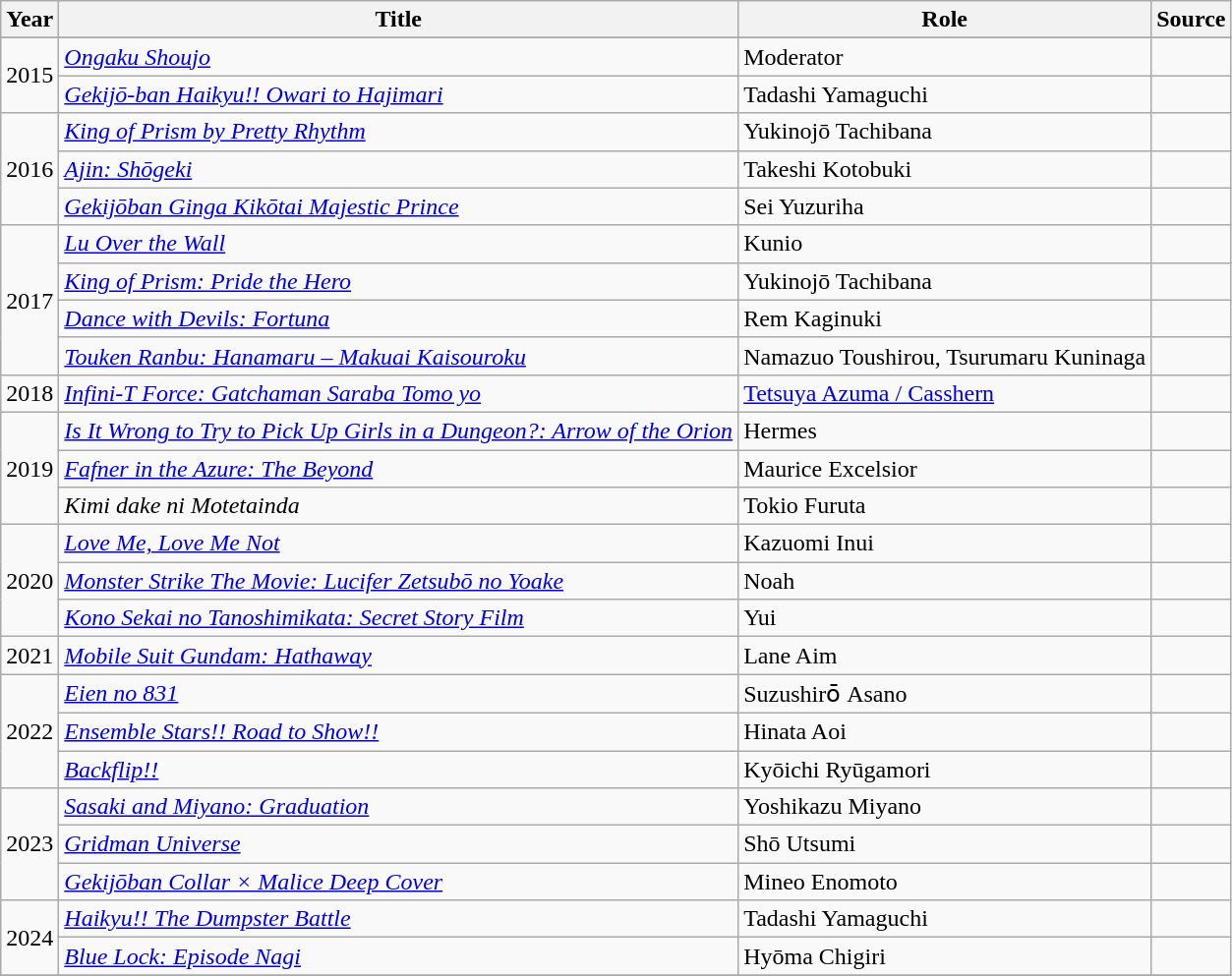<table class="wikitable sortable plainrowheaders">
<tr>
<th>Year</th>
<th>Title</th>
<th>Role</th>
<th class="unsortable">Source</th>
</tr>
<tr>
</tr>
<tr>
<td rowspan="2">2015</td>
<td><em><a href='#'>Ongaku Shoujo</a></em></td>
<td>Moderator</td>
<td></td>
</tr>
<tr>
<td><em><a href='#'>Gekijō-ban Haikyu!! Owari to Hajimari</a></em></td>
<td>Tadashi Yamaguchi</td>
<td></td>
</tr>
<tr>
<td rowspan="3">2016</td>
<td><em><a href='#'>King of Prism by Pretty Rhythm</a></em></td>
<td>Yukinojō Tachibana</td>
<td></td>
</tr>
<tr>
<td><em><a href='#'>Ajin: Shōgeki</a></em></td>
<td>Takeshi Kotobuki</td>
<td></td>
</tr>
<tr>
<td><em><a href='#'>Gekijōban Ginga Kikōtai Majestic Prince</a></em></td>
<td>Sei Yuzuriha</td>
<td></td>
</tr>
<tr>
<td rowspan="4">2017</td>
<td><em><a href='#'>Lu Over the Wall</a></em></td>
<td>Kunio</td>
<td></td>
</tr>
<tr>
<td><em><a href='#'>King of Prism: Pride the Hero</a></em></td>
<td>Yukinojō Tachibana</td>
<td></td>
</tr>
<tr>
<td><em><a href='#'>Dance with Devils: Fortuna</a></em></td>
<td>Rem Kaginuki</td>
<td></td>
</tr>
<tr>
<td><em><a href='#'>Touken Ranbu: Hanamaru – Makuai Kaisouroku</a></em></td>
<td>Namazuo Toushirou, Tsurumaru Kuninaga</td>
<td></td>
</tr>
<tr>
<td rowspan="1">2018</td>
<td><em><a href='#'>Infini-T Force: Gatchaman Saraba Tomo yo</a></em></td>
<td><a href='#'>Tetsuya Azuma / Casshern</a></td>
<td></td>
</tr>
<tr>
<td rowspan="3">2019</td>
<td><em><a href='#'>Is It Wrong to Try to Pick Up Girls in a Dungeon?: Arrow of the Orion</a></em></td>
<td>Hermes</td>
<td></td>
</tr>
<tr>
<td><em><a href='#'>Fafner in the Azure: The Beyond</a></em></td>
<td>Maurice Excelsior</td>
<td></td>
</tr>
<tr>
<td><em>Kimi dake ni Motetainda</em></td>
<td>Tokio Furuta</td>
<td></td>
</tr>
<tr>
<td rowspan="3">2020</td>
<td><em><a href='#'>Love Me, Love Me Not</a></em></td>
<td>Kazuomi Inui</td>
<td></td>
</tr>
<tr>
<td><em><a href='#'>Monster Strike The Movie: Lucifer Zetsubō no Yoake</a></em></td>
<td>Noah</td>
<td></td>
</tr>
<tr>
<td><em><a href='#'>Kono Sekai no Tanoshimikata: Secret Story Film</a></em></td>
<td>Yui</td>
<td></td>
</tr>
<tr>
<td rowspan="1">2021</td>
<td><em><a href='#'>Mobile Suit Gundam: Hathaway</a></em></td>
<td>Lane Aim</td>
<td></td>
</tr>
<tr>
<td rowspan="3">2022</td>
<td><em><a href='#'>Eien no 831</a></em></td>
<td>Suzushirо̄ Asano</td>
<td></td>
</tr>
<tr>
<td><em><a href='#'>Ensemble Stars!! Road to Show!!</a></em></td>
<td>Hinata Aoi</td>
<td></td>
</tr>
<tr>
<td><em><a href='#'>Backflip!!</a></em></td>
<td>Kyōichi Ryūgamori</td>
<td></td>
</tr>
<tr>
<td rowspan="3">2023</td>
<td><em><a href='#'>Sasaki and Miyano: Graduation</a></em></td>
<td>Yoshikazu Miyano</td>
<td></td>
</tr>
<tr>
<td><em><a href='#'>Gridman Universe</a></em></td>
<td>Shō Utsumi</td>
<td></td>
</tr>
<tr>
<td><em><a href='#'>Gekijōban Collar × Malice Deep Cover</a></em></td>
<td>Mineo Enomoto</td>
<td></td>
</tr>
<tr>
<td rowspan="2">2024</td>
<td><em><a href='#'>Haikyu!! The Dumpster Battle</a></em></td>
<td>Tadashi Yamaguchi</td>
<td></td>
</tr>
<tr>
<td><em><a href='#'>Blue Lock: Episode Nagi</a></em></td>
<td>Hyōma Chigiri</td>
<td></td>
</tr>
<tr>
</tr>
</table>
